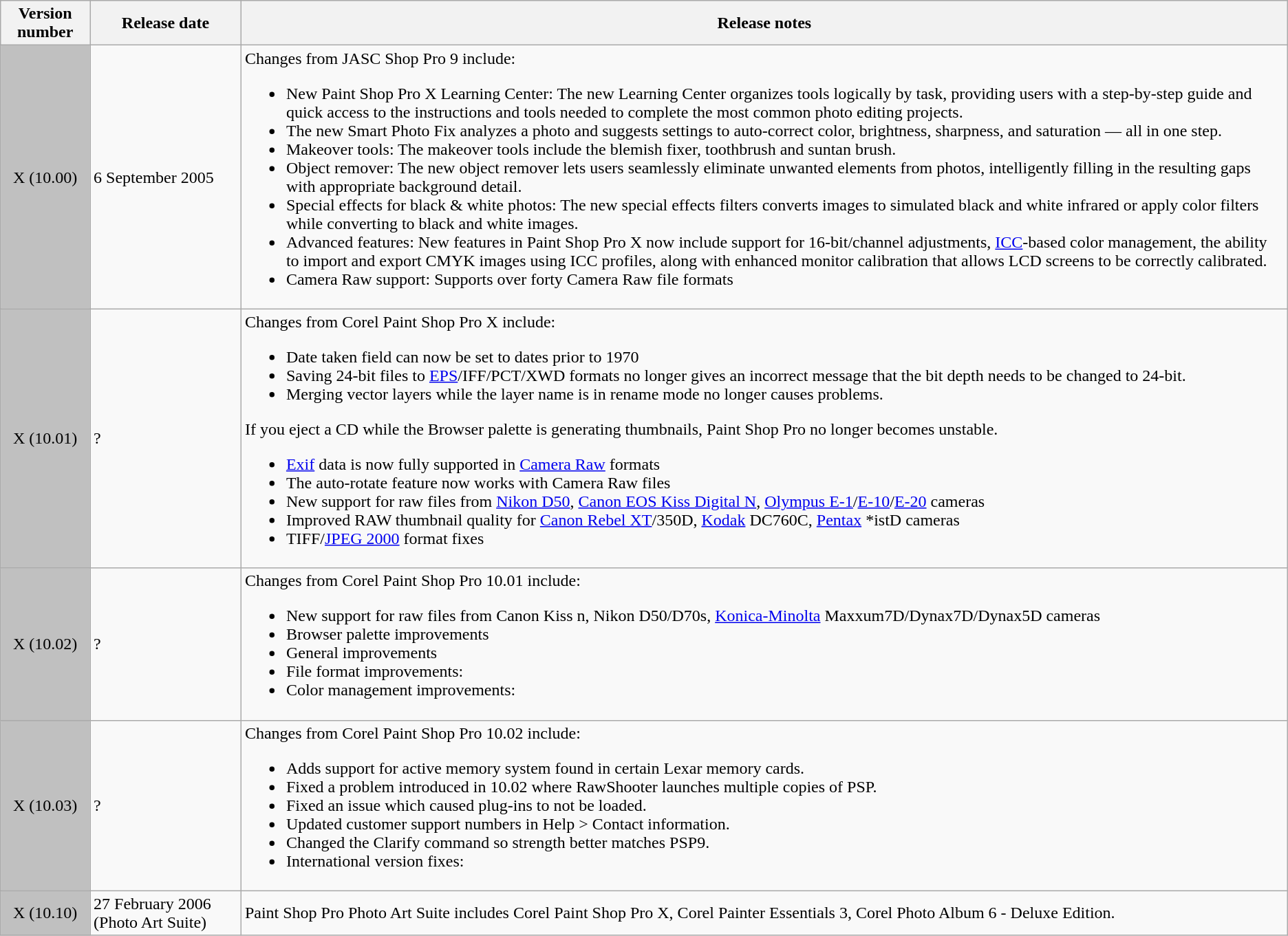<table class="wikitable sortable">
<tr>
<th>Version number</th>
<th class="unsortable">Release date</th>
<th>Release notes</th>
</tr>
<tr>
<td style="text-align:center; background:#c0c0c0">X (10.00)</td>
<td>6 September 2005</td>
<td>Changes from JASC Shop Pro 9 include:<br><ul><li>New Paint Shop Pro X Learning Center: The new Learning Center organizes tools logically by task, providing users with a step-by-step guide and quick access to the instructions and tools needed to complete the most common photo editing projects.</li><li>The new Smart Photo Fix analyzes a photo and suggests settings to auto-correct color, brightness, sharpness, and saturation — all in one step.</li><li>Makeover tools: The makeover tools include the blemish fixer, toothbrush and suntan brush.</li><li>Object remover: The new object remover lets users seamlessly eliminate unwanted elements from photos, intelligently filling in the resulting gaps with appropriate background detail.</li><li>Special effects for black & white photos: The new special effects filters converts images to simulated black and white infrared or apply color filters while converting to black and white images.</li><li>Advanced features: New features in Paint Shop Pro X now include support for 16-bit/channel adjustments, <a href='#'>ICC</a>-based color management, the ability to import and export CMYK images using ICC profiles, along with enhanced monitor calibration that allows LCD screens to be correctly calibrated.</li><li>Camera Raw support: Supports over forty Camera Raw file formats</li></ul></td>
</tr>
<tr>
<td style="text-align:center; background:#c0c0c0">X (10.01)</td>
<td>?</td>
<td>Changes from Corel Paint Shop Pro X include:<br><ul><li>Date taken field can now be set to dates prior to 1970</li><li>Saving 24-bit files to <a href='#'>EPS</a>/IFF/PCT/XWD formats no longer gives an incorrect message that the bit depth needs to be changed to 24-bit.</li><li>Merging vector layers while the layer name is in rename mode no longer causes problems.</li></ul>If you eject a CD while the Browser palette is generating thumbnails, Paint Shop Pro no longer becomes unstable.<ul><li><a href='#'>Exif</a> data is now fully supported in <a href='#'>Camera Raw</a> formats</li><li>The auto-rotate feature now works with Camera Raw files</li><li>New support for raw files from <a href='#'>Nikon D50</a>, <a href='#'>Canon EOS Kiss Digital N</a>, <a href='#'>Olympus E-1</a>/<a href='#'>E-10</a>/<a href='#'>E-20</a> cameras</li><li>Improved RAW thumbnail quality for <a href='#'>Canon Rebel XT</a>/350D, <a href='#'>Kodak</a> DC760C, <a href='#'>Pentax</a> *istD cameras</li><li>TIFF/<a href='#'>JPEG 2000</a> format fixes</li></ul></td>
</tr>
<tr>
<td style="text-align:center; background:#c0c0c0">X (10.02)</td>
<td>?</td>
<td>Changes from Corel Paint Shop Pro 10.01 include:<br><ul><li>New support for raw files from Canon Kiss n, Nikon D50/D70s, <a href='#'>Konica-Minolta</a> Maxxum7D/Dynax7D/Dynax5D cameras</li><li>Browser palette improvements</li><li>General improvements</li><li>File format improvements:</li><li>Color management improvements:</li></ul></td>
</tr>
<tr>
<td style="text-align:center; background:#c0c0c0">X (10.03)</td>
<td>?</td>
<td>Changes from Corel Paint Shop Pro 10.02 include:<br><ul><li>Adds support for active memory system found in certain Lexar memory cards.</li><li>Fixed a problem introduced in 10.02 where RawShooter launches multiple copies of PSP.</li><li>Fixed an issue which caused plug-ins to not be loaded.</li><li>Updated customer support numbers in Help > Contact information.</li><li>Changed the Clarify command so strength better matches PSP9.</li><li>International version fixes:</li></ul></td>
</tr>
<tr>
<td style="text-align:center; background:#c0c0c0">X (10.10)</td>
<td>27 February 2006 (Photo Art Suite)</td>
<td>Paint Shop Pro Photo Art Suite includes Corel Paint Shop Pro X, Corel Painter Essentials 3, Corel Photo Album 6 - Deluxe Edition.</td>
</tr>
</table>
